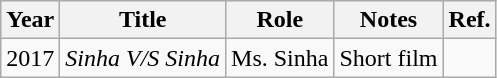<table class="wikitable sortable">
<tr>
<th>Year</th>
<th>Title</th>
<th>Role</th>
<th>Notes</th>
<th>Ref.</th>
</tr>
<tr>
<td>2017</td>
<td><em>Sinha V/S Sinha</em></td>
<td>Ms. Sinha</td>
<td>Short film</td>
<td></td>
</tr>
</table>
